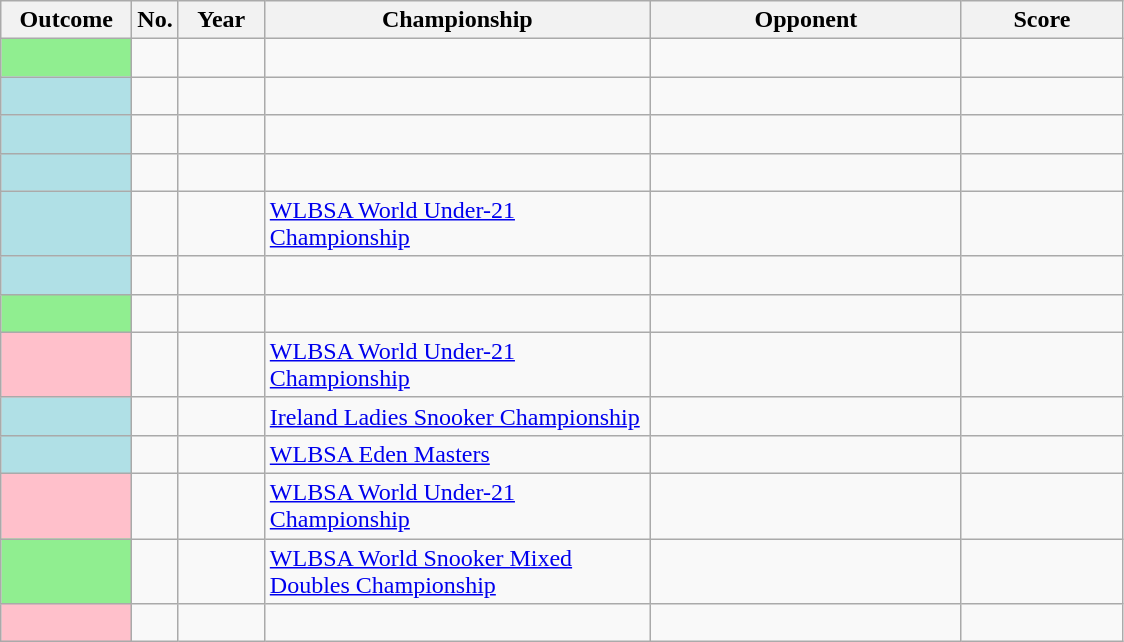<table class="wikitable">
<tr>
<th width="80">Outcome</th>
<th width="20">No.</th>
<th width="50">Year</th>
<th width="250">Championship</th>
<th width="200">Opponent</th>
<th width="100">Score</th>
</tr>
<tr>
<td style="background:#90EE90;"></td>
<td></td>
<td></td>
<td></td>
<td><br></td>
<td></td>
</tr>
<tr>
<td style="background:#B0E0E6;"></td>
<td></td>
<td></td>
<td></td>
<td><br></td>
<td></td>
</tr>
<tr>
<td style="background:#B0E0E6;"></td>
<td></td>
<td></td>
<td></td>
<td><br></td>
<td></td>
</tr>
<tr>
<td style="background:#B0E0E6;"></td>
<td></td>
<td></td>
<td></td>
<td><br></td>
<td></td>
</tr>
<tr>
<td style="background:#B0E0E6;"></td>
<td></td>
<td></td>
<td><a href='#'>WLBSA World Under-21 Championship</a></td>
<td><br></td>
<td></td>
</tr>
<tr>
<td style="background:#B0E0E6;"></td>
<td></td>
<td></td>
<td></td>
<td><br></td>
<td></td>
</tr>
<tr>
<td style="background:#90EE90;"></td>
<td></td>
<td></td>
<td></td>
<td><br></td>
<td></td>
</tr>
<tr>
<td style="background:#FFC0CB;"></td>
<td></td>
<td></td>
<td><a href='#'>WLBSA World Under-21 Championship</a></td>
<td><br></td>
<td></td>
</tr>
<tr>
<td style="background:#B0E0E6;"></td>
<td></td>
<td></td>
<td><a href='#'>Ireland Ladies Snooker Championship</a></td>
<td><br></td>
<td></td>
</tr>
<tr>
<td style="background:#B0E0E6;"></td>
<td></td>
<td></td>
<td><a href='#'>WLBSA Eden Masters</a></td>
<td><br></td>
<td></td>
</tr>
<tr>
<td style="background:#FFC0CB;"></td>
<td></td>
<td></td>
<td><a href='#'>WLBSA World Under-21 Championship</a></td>
<td><br></td>
<td></td>
</tr>
<tr>
<td style="background:#90EE90;"></td>
<td></td>
<td></td>
<td><a href='#'>WLBSA World Snooker Mixed Doubles Championship</a></td>
<td><br></td>
<td></td>
</tr>
<tr>
<td style="background:#FFC0CB;"></td>
<td></td>
<td></td>
<td></td>
<td><br></td>
<td></td>
</tr>
</table>
